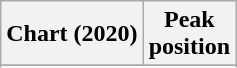<table class="wikitable sortable plainrowheaders" style="text-align:center">
<tr>
<th scope="col">Chart (2020)</th>
<th scope="col">Peak<br>position</th>
</tr>
<tr>
</tr>
<tr>
</tr>
<tr>
</tr>
</table>
